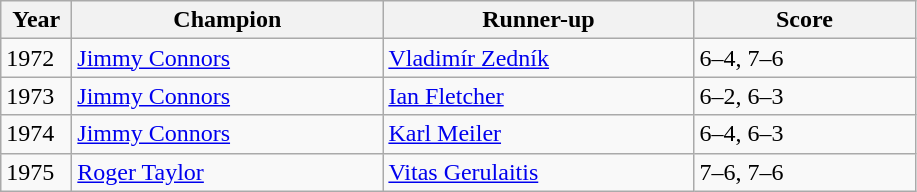<table class="wikitable">
<tr>
<th style="width:40px">Year</th>
<th style="width:200px">Champion</th>
<th style="width:200px">Runner-up</th>
<th style="width:140px">Score</th>
</tr>
<tr>
<td>1972</td>
<td>  <a href='#'>Jimmy Connors</a></td>
<td>  <a href='#'>Vladimír Zedník</a></td>
<td>6–4, 7–6</td>
</tr>
<tr>
<td>1973</td>
<td>  <a href='#'>Jimmy Connors</a></td>
<td>  <a href='#'>Ian Fletcher</a></td>
<td>6–2, 6–3</td>
</tr>
<tr>
<td>1974</td>
<td>  <a href='#'>Jimmy Connors</a></td>
<td>  <a href='#'>Karl Meiler</a></td>
<td>6–4, 6–3</td>
</tr>
<tr>
<td>1975</td>
<td>  <a href='#'>Roger Taylor</a></td>
<td>  <a href='#'>Vitas Gerulaitis</a></td>
<td>7–6, 7–6</td>
</tr>
</table>
